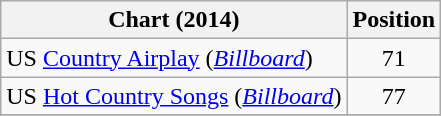<table class="wikitable sortable">
<tr>
<th scope="col">Chart (2014)</th>
<th scope="col">Position</th>
</tr>
<tr>
<td>US <a href='#'>Country Airplay</a> (<em><a href='#'>Billboard</a></em>)</td>
<td align="center">71</td>
</tr>
<tr>
<td>US <a href='#'>Hot Country Songs</a> (<em><a href='#'>Billboard</a></em>)</td>
<td align="center">77</td>
</tr>
<tr>
</tr>
</table>
